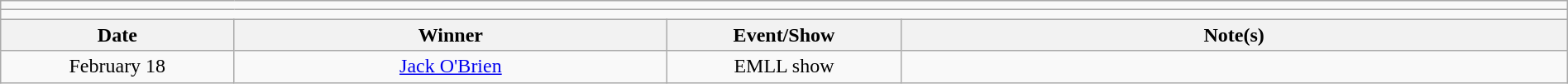<table class="wikitable" style="text-align:center; width:100%;">
<tr>
<td colspan=5></td>
</tr>
<tr>
<td colspan=5><strong></strong></td>
</tr>
<tr>
<th width=14%>Date</th>
<th width=26%>Winner</th>
<th width=14%>Event/Show</th>
<th width=40%>Note(s)</th>
</tr>
<tr>
<td>February 18</td>
<td><a href='#'>Jack O'Brien</a></td>
<td>EMLL show</td>
<td align=left></td>
</tr>
</table>
